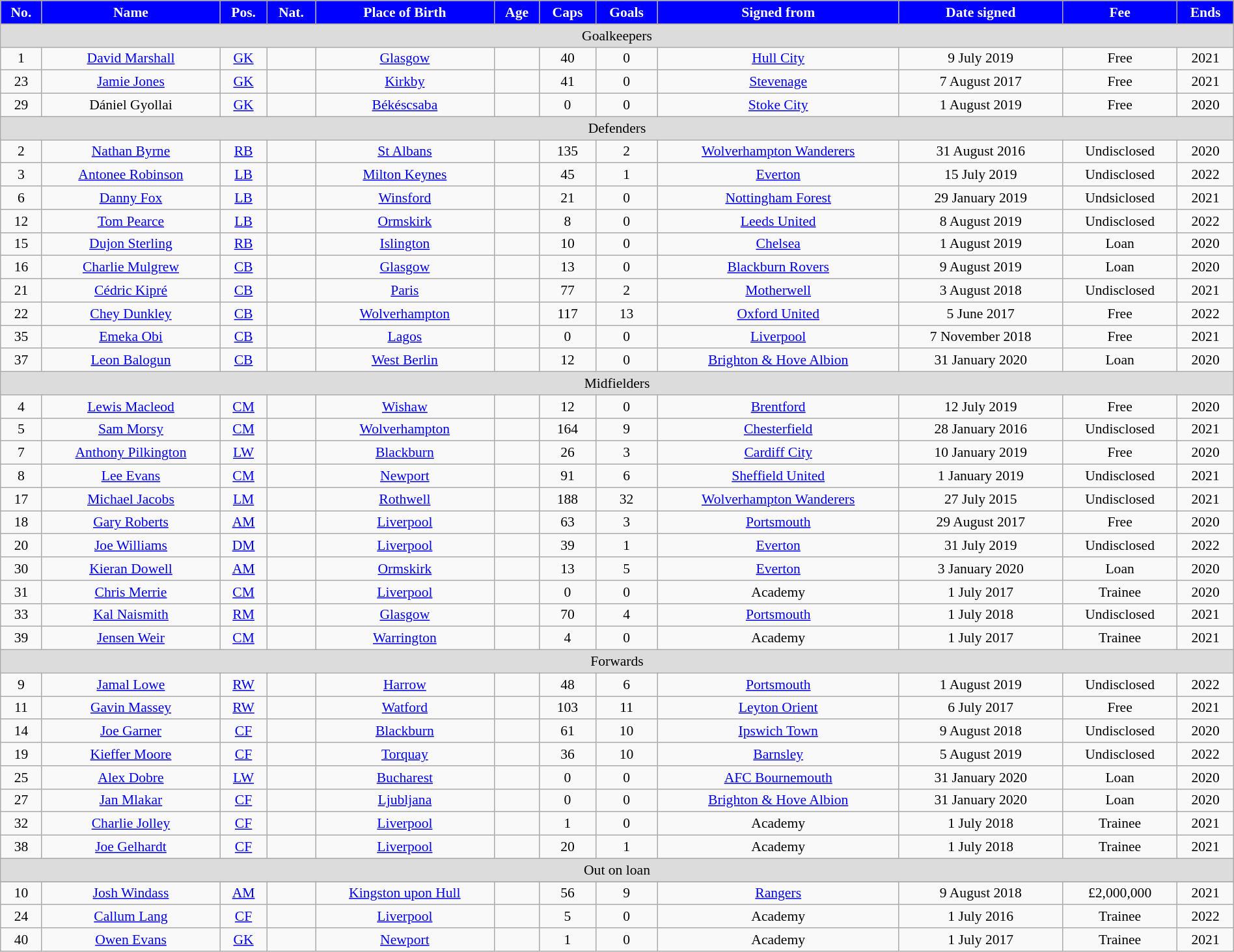<table class="wikitable" style="text-align:center; font-size:90%; width:100%;">
<tr>
<th style="background:blue; color:white; text-align:center;">No.</th>
<th style="background:blue; color:white; text-align:center;">Name</th>
<th style="background:blue; color:white; text-align:center;">Pos.</th>
<th style="background:blue; color:white; text-align:center;">Nat.</th>
<th style="background:blue; color:white; text-align:center;">Place of Birth</th>
<th style="background:blue; color:white; text-align:center;">Age</th>
<th style="background:blue; color:white; text-align:center;">Caps</th>
<th style="background:blue; color:white; text-align:center;">Goals</th>
<th style="background:blue; color:white; text-align:center;">Signed from</th>
<th style="background:blue; color:white; text-align:center;">Date signed</th>
<th style="background:blue; color:white; text-align:center;">Fee</th>
<th style="background:blue; color:white; text-align:center;">Ends</th>
</tr>
<tr>
<td ! colspan="14" style="background:#dcdcdc; text-align:center;">Goalkeepers</td>
</tr>
<tr>
<td>1</td>
<td><a href='#'>David Marshall</a></td>
<td><a href='#'>GK</a></td>
<td></td>
<td><a href='#'>Glasgow</a></td>
<td></td>
<td>40</td>
<td>0</td>
<td><a href='#'>Hull City</a></td>
<td>9 July 2019</td>
<td>Free</td>
<td>2021</td>
</tr>
<tr>
<td>23</td>
<td><a href='#'>Jamie Jones</a></td>
<td><a href='#'>GK</a></td>
<td></td>
<td><a href='#'>Kirkby</a></td>
<td></td>
<td>41</td>
<td>0</td>
<td><a href='#'>Stevenage</a></td>
<td>7 August 2017</td>
<td>Free</td>
<td>2021</td>
</tr>
<tr>
<td>29</td>
<td>Dániel Gyollai</td>
<td><a href='#'>GK</a></td>
<td></td>
<td><a href='#'>Békéscsaba</a></td>
<td></td>
<td>0</td>
<td>0</td>
<td><a href='#'>Stoke City</a></td>
<td>1 August 2019</td>
<td>Free</td>
<td>2020</td>
</tr>
<tr>
<td ! colspan="14" style="background:#dcdcdc; text-align:center;">Defenders</td>
</tr>
<tr>
<td>2</td>
<td><a href='#'>Nathan Byrne</a></td>
<td><a href='#'>RB</a></td>
<td></td>
<td><a href='#'>St Albans</a></td>
<td></td>
<td>135</td>
<td>2</td>
<td><a href='#'>Wolverhampton Wanderers</a></td>
<td>31 August 2016</td>
<td>Undisclosed</td>
<td>2020</td>
</tr>
<tr>
<td>3</td>
<td><a href='#'>Antonee Robinson</a></td>
<td><a href='#'>LB</a></td>
<td></td>
<td><a href='#'>Milton Keynes</a></td>
<td></td>
<td>45</td>
<td>1</td>
<td><a href='#'>Everton</a></td>
<td>15 July 2019</td>
<td>Undisclosed</td>
<td>2022</td>
</tr>
<tr>
<td>6</td>
<td><a href='#'>Danny Fox</a></td>
<td><a href='#'>LB</a></td>
<td></td>
<td><a href='#'>Winsford</a></td>
<td></td>
<td>21</td>
<td>0</td>
<td><a href='#'>Nottingham Forest</a></td>
<td>29 January 2019</td>
<td>Undsiclosed</td>
<td>2021</td>
</tr>
<tr>
<td>12</td>
<td><a href='#'>Tom Pearce</a></td>
<td><a href='#'>LB</a></td>
<td></td>
<td><a href='#'>Ormskirk</a></td>
<td></td>
<td>8</td>
<td>0</td>
<td><a href='#'>Leeds United</a></td>
<td>8 August 2019</td>
<td>Undisclosed</td>
<td>2022</td>
</tr>
<tr>
<td>15</td>
<td><a href='#'>Dujon Sterling</a></td>
<td><a href='#'>RB</a></td>
<td></td>
<td><a href='#'>Islington</a></td>
<td></td>
<td>10</td>
<td>0</td>
<td><a href='#'>Chelsea</a></td>
<td>1 August 2019</td>
<td>Loan</td>
<td>2020</td>
</tr>
<tr>
<td>16</td>
<td><a href='#'>Charlie Mulgrew</a></td>
<td><a href='#'>CB</a></td>
<td></td>
<td><a href='#'>Glasgow</a></td>
<td></td>
<td>13</td>
<td>0</td>
<td><a href='#'>Blackburn Rovers</a></td>
<td>9 August 2019</td>
<td>Loan</td>
<td>2020</td>
</tr>
<tr>
<td>21</td>
<td><a href='#'>Cédric Kipré</a></td>
<td><a href='#'>CB</a></td>
<td></td>
<td><a href='#'>Paris</a></td>
<td></td>
<td>77</td>
<td>2</td>
<td><a href='#'>Motherwell</a></td>
<td>3 August 2018</td>
<td>Undisclosed</td>
<td>2021</td>
</tr>
<tr>
<td>22</td>
<td><a href='#'>Chey Dunkley</a></td>
<td><a href='#'>CB</a></td>
<td></td>
<td><a href='#'>Wolverhampton</a></td>
<td></td>
<td>117</td>
<td>13</td>
<td><a href='#'>Oxford United</a></td>
<td>5 June 2017</td>
<td>Free</td>
<td>2022</td>
</tr>
<tr>
<td>35</td>
<td><a href='#'>Emeka Obi</a></td>
<td><a href='#'>CB</a></td>
<td></td>
<td><a href='#'>Lagos</a></td>
<td></td>
<td>0</td>
<td>0</td>
<td><a href='#'>Liverpool</a></td>
<td>7 November 2018</td>
<td>Free</td>
<td>2021</td>
</tr>
<tr>
<td>37</td>
<td><a href='#'>Leon Balogun</a></td>
<td><a href='#'>CB</a></td>
<td></td>
<td><a href='#'>West Berlin</a></td>
<td></td>
<td>12</td>
<td>0</td>
<td><a href='#'>Brighton & Hove Albion</a></td>
<td>31 January 2020</td>
<td>Loan</td>
<td>2020</td>
</tr>
<tr>
<td ! colspan="14" style="background:#dcdcdc; text-align:center;">Midfielders</td>
</tr>
<tr>
<td>4</td>
<td><a href='#'>Lewis Macleod</a></td>
<td><a href='#'>CM</a></td>
<td></td>
<td><a href='#'>Wishaw</a></td>
<td></td>
<td>12</td>
<td>0</td>
<td><a href='#'>Brentford</a></td>
<td>12 July 2019</td>
<td>Free</td>
<td>2020</td>
</tr>
<tr>
<td>5</td>
<td><a href='#'>Sam Morsy</a></td>
<td><a href='#'>CM</a></td>
<td></td>
<td><a href='#'>Wolverhampton</a></td>
<td></td>
<td>164</td>
<td>9</td>
<td><a href='#'>Chesterfield</a></td>
<td>28 January 2016</td>
<td>Undisclosed</td>
<td>2021</td>
</tr>
<tr>
<td>7</td>
<td><a href='#'>Anthony Pilkington</a></td>
<td><a href='#'>LW</a></td>
<td></td>
<td><a href='#'>Blackburn</a></td>
<td></td>
<td>26</td>
<td>3</td>
<td><a href='#'>Cardiff City</a></td>
<td>10 January 2019</td>
<td>Free</td>
<td>2020</td>
</tr>
<tr>
<td>8</td>
<td><a href='#'>Lee Evans</a></td>
<td><a href='#'>CM</a></td>
<td></td>
<td><a href='#'>Newport</a></td>
<td></td>
<td>91</td>
<td>6</td>
<td><a href='#'>Sheffield United</a></td>
<td>1 January 2019</td>
<td>Undisclosed</td>
<td>2021</td>
</tr>
<tr>
<td>17</td>
<td><a href='#'>Michael Jacobs</a></td>
<td><a href='#'>LM</a></td>
<td></td>
<td><a href='#'>Rothwell</a></td>
<td></td>
<td>188</td>
<td>32</td>
<td><a href='#'>Wolverhampton Wanderers</a></td>
<td>27 July 2015</td>
<td>Undisclosed</td>
<td>2021</td>
</tr>
<tr>
<td>18</td>
<td><a href='#'>Gary Roberts</a></td>
<td><a href='#'>AM</a></td>
<td></td>
<td><a href='#'>Liverpool</a></td>
<td></td>
<td>63</td>
<td>3</td>
<td><a href='#'>Portsmouth</a></td>
<td>29 August 2017</td>
<td>Free</td>
<td>2020</td>
</tr>
<tr>
<td>20</td>
<td><a href='#'>Joe Williams</a></td>
<td><a href='#'>DM</a></td>
<td></td>
<td><a href='#'>Liverpool</a></td>
<td></td>
<td>39</td>
<td>1</td>
<td><a href='#'>Everton</a></td>
<td>31 July 2019</td>
<td>Undisclosed</td>
<td>2022</td>
</tr>
<tr>
<td>30</td>
<td><a href='#'>Kieran Dowell</a></td>
<td><a href='#'>AM</a></td>
<td></td>
<td><a href='#'>Ormskirk</a></td>
<td></td>
<td>13</td>
<td>5</td>
<td><a href='#'>Everton</a></td>
<td>3 January 2020</td>
<td>Loan</td>
<td>2020</td>
</tr>
<tr>
<td>31</td>
<td><a href='#'>Chris Merrie</a></td>
<td><a href='#'>CM</a></td>
<td></td>
<td><a href='#'>Liverpool</a></td>
<td></td>
<td>0</td>
<td>0</td>
<td>Academy</td>
<td>1 July 2017</td>
<td>Trainee</td>
<td>2020</td>
</tr>
<tr>
<td>33</td>
<td><a href='#'>Kal Naismith</a></td>
<td><a href='#'>RM</a></td>
<td></td>
<td><a href='#'>Glasgow</a></td>
<td></td>
<td>70</td>
<td>4</td>
<td><a href='#'>Portsmouth</a></td>
<td>1 July 2018</td>
<td>Undisclosed</td>
<td>2021</td>
</tr>
<tr>
<td>39</td>
<td><a href='#'>Jensen Weir</a></td>
<td><a href='#'>CM</a></td>
<td></td>
<td><a href='#'>Warrington</a></td>
<td></td>
<td>4</td>
<td>0</td>
<td>Academy</td>
<td>1 July 2017</td>
<td>Trainee</td>
<td>2021</td>
</tr>
<tr>
<td ! colspan="14" style="background:#dcdcdc; text-align:center;">Forwards</td>
</tr>
<tr>
<td>9</td>
<td><a href='#'>Jamal Lowe</a></td>
<td><a href='#'>RW</a></td>
<td></td>
<td><a href='#'>Harrow</a></td>
<td></td>
<td>48</td>
<td>6</td>
<td><a href='#'>Portsmouth</a></td>
<td>1 August 2019</td>
<td>Undisclosed</td>
<td>2022</td>
</tr>
<tr>
<td>11</td>
<td><a href='#'>Gavin Massey</a></td>
<td><a href='#'>RW</a></td>
<td></td>
<td><a href='#'>Watford</a></td>
<td></td>
<td>103</td>
<td>11</td>
<td><a href='#'>Leyton Orient</a></td>
<td>6 July 2017</td>
<td>Free</td>
<td>2021</td>
</tr>
<tr>
<td>14</td>
<td><a href='#'>Joe Garner</a></td>
<td><a href='#'>CF</a></td>
<td></td>
<td><a href='#'>Blackburn</a></td>
<td></td>
<td>61</td>
<td>10</td>
<td><a href='#'>Ipswich Town</a></td>
<td>9 August 2018</td>
<td>Undisclosed</td>
<td>2020</td>
</tr>
<tr>
<td>19</td>
<td><a href='#'>Kieffer Moore</a></td>
<td><a href='#'>CF</a></td>
<td></td>
<td><a href='#'>Torquay</a></td>
<td></td>
<td>36</td>
<td>10</td>
<td><a href='#'>Barnsley</a></td>
<td>5 August 2019</td>
<td>Undisclosed</td>
<td>2022</td>
</tr>
<tr>
<td>25</td>
<td><a href='#'>Alex Dobre</a></td>
<td><a href='#'>LW</a></td>
<td></td>
<td><a href='#'>Bucharest</a></td>
<td></td>
<td>0</td>
<td>0</td>
<td><a href='#'>AFC Bournemouth</a></td>
<td>31 January 2020</td>
<td>Loan</td>
<td>2020</td>
</tr>
<tr>
<td>27</td>
<td><a href='#'>Jan Mlakar</a></td>
<td><a href='#'>CF</a></td>
<td></td>
<td><a href='#'>Ljubljana</a></td>
<td></td>
<td>0</td>
<td>0</td>
<td><a href='#'>Brighton & Hove Albion</a></td>
<td>31 January 2020</td>
<td>Loan</td>
<td>2020</td>
</tr>
<tr>
<td>32</td>
<td><a href='#'>Charlie Jolley</a></td>
<td><a href='#'>CF</a></td>
<td></td>
<td><a href='#'>Liverpool</a></td>
<td></td>
<td>1</td>
<td>0</td>
<td>Academy</td>
<td>1 July 2018</td>
<td>Trainee</td>
<td>2021</td>
</tr>
<tr>
<td>38</td>
<td><a href='#'>Joe Gelhardt</a></td>
<td><a href='#'>CF</a></td>
<td></td>
<td><a href='#'>Liverpool</a></td>
<td></td>
<td>20</td>
<td>1</td>
<td>Academy</td>
<td>1 July 2018</td>
<td>Trainee</td>
<td>2021</td>
</tr>
<tr>
<td ! colspan="14" style="background:#dcdcdc; text-align:center;">Out on loan</td>
</tr>
<tr>
</tr>
<tr>
<td>10</td>
<td><a href='#'>Josh Windass</a></td>
<td><a href='#'>AM</a></td>
<td></td>
<td><a href='#'>Kingston upon Hull</a></td>
<td></td>
<td>56</td>
<td>9</td>
<td><a href='#'>Rangers</a></td>
<td>9 August 2018</td>
<td>£2,000,000</td>
<td>2021</td>
</tr>
<tr>
<td>24</td>
<td><a href='#'>Callum Lang</a></td>
<td><a href='#'>CF</a></td>
<td></td>
<td><a href='#'>Liverpool</a></td>
<td></td>
<td>5</td>
<td>0</td>
<td>Academy</td>
<td>1 July 2016</td>
<td>Trainee</td>
<td>2022</td>
</tr>
<tr>
<td>40</td>
<td><a href='#'>Owen Evans</a></td>
<td><a href='#'>GK</a></td>
<td></td>
<td><a href='#'>Newport</a></td>
<td></td>
<td>1</td>
<td>0</td>
<td>Academy</td>
<td>1 July 2017</td>
<td>Trainee</td>
<td>2021</td>
</tr>
</table>
